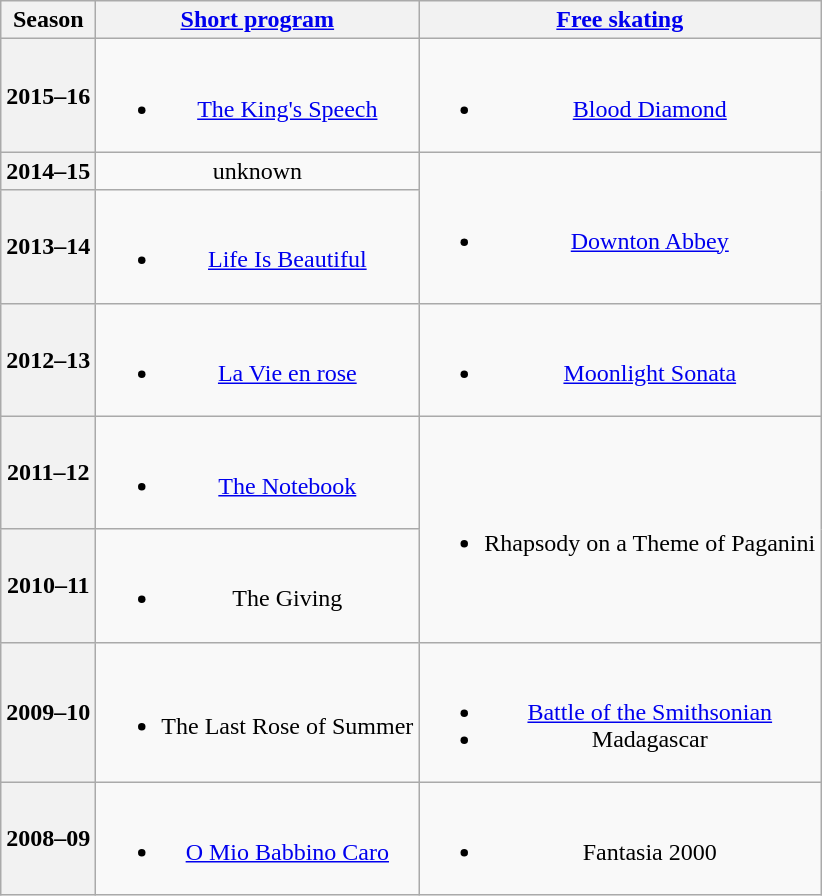<table class="wikitable" style="text-align:center">
<tr>
<th>Season</th>
<th><a href='#'>Short program</a></th>
<th><a href='#'>Free skating</a></th>
</tr>
<tr>
<th>2015–16</th>
<td><br><ul><li><a href='#'>The King's Speech</a> <br></li></ul></td>
<td><br><ul><li><a href='#'>Blood Diamond</a> <br></li></ul></td>
</tr>
<tr>
<th>2014–15</th>
<td align="center">unknown</td>
<td rowspan=2><br><ul><li><a href='#'>Downton Abbey</a> <br></li></ul></td>
</tr>
<tr>
<th>2013–14 <br></th>
<td><br><ul><li><a href='#'>Life Is Beautiful</a> <br></li></ul></td>
</tr>
<tr>
<th>2012–13</th>
<td><br><ul><li><a href='#'>La Vie en rose</a> <br></li></ul></td>
<td><br><ul><li><a href='#'>Moonlight Sonata</a> <br></li></ul></td>
</tr>
<tr>
<th>2011–12 <br></th>
<td><br><ul><li><a href='#'>The Notebook</a> <br></li></ul></td>
<td rowspan=2><br><ul><li>Rhapsody on a Theme of Paganini <br></li></ul></td>
</tr>
<tr>
<th>2010–11 <br></th>
<td><br><ul><li>The Giving <br> </li></ul></td>
</tr>
<tr>
<th>2009–10 <br></th>
<td><br><ul><li>The Last Rose of Summer <br></li></ul></td>
<td><br><ul><li><a href='#'>Battle of the Smithsonian</a> <br></li><li>Madagascar <br></li></ul></td>
</tr>
<tr>
<th>2008–09 <br></th>
<td><br><ul><li><a href='#'>O Mio Babbino Caro</a> <br> </li></ul></td>
<td><br><ul><li>Fantasia 2000</li></ul></td>
</tr>
</table>
